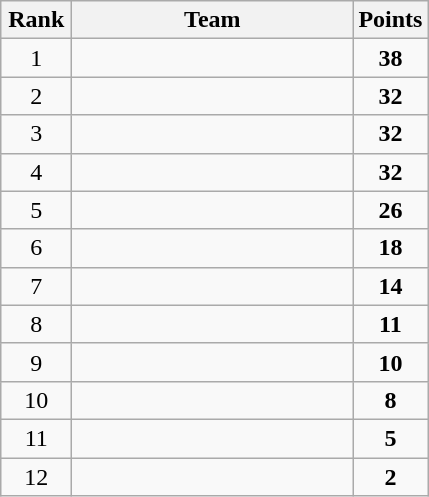<table class="wikitable" style="text-align: center;">
<tr>
<th width="40">Rank</th>
<th width="180">Team</th>
<th>Points</th>
</tr>
<tr>
<td>1</td>
<td align="left"></td>
<td><strong>38</strong></td>
</tr>
<tr>
<td>2</td>
<td align="left"></td>
<td><strong>32</strong></td>
</tr>
<tr>
<td>3</td>
<td align="left"></td>
<td><strong>32</strong></td>
</tr>
<tr>
<td>4</td>
<td align="left"></td>
<td><strong>32</strong></td>
</tr>
<tr>
<td>5</td>
<td align="left"></td>
<td><strong>26</strong></td>
</tr>
<tr>
<td>6</td>
<td align="left"></td>
<td><strong>18</strong></td>
</tr>
<tr>
<td>7</td>
<td align="left"></td>
<td><strong>14</strong></td>
</tr>
<tr>
<td>8</td>
<td align="left"></td>
<td><strong>11</strong></td>
</tr>
<tr>
<td>9</td>
<td align="left"></td>
<td><strong>10</strong></td>
</tr>
<tr>
<td>10</td>
<td align="left"></td>
<td><strong>8</strong></td>
</tr>
<tr>
<td>11</td>
<td align="left"></td>
<td><strong>5</strong></td>
</tr>
<tr>
<td>12</td>
<td align="left"></td>
<td><strong>2</strong></td>
</tr>
</table>
